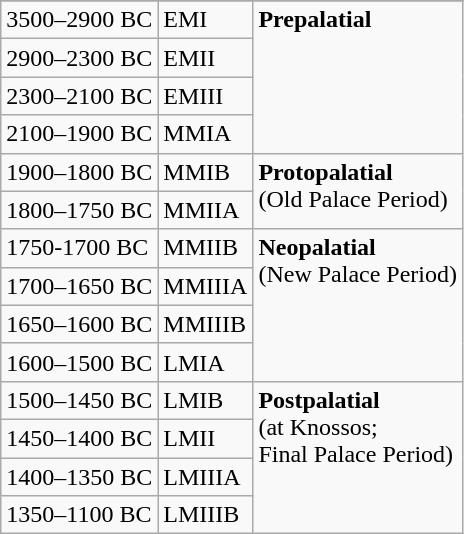<table class="wikitable floatright border: gray solid 1px; text-align: center; background: white;">
<tr style="background: #ececec;">
</tr>
<tr>
<td>3500–2900 BC</td>
<td>EMI</td>
<td rowspan="4" style="vertical-align:top;"><strong>Prepalatial</strong></td>
</tr>
<tr>
<td>2900–2300 BC</td>
<td>EMII</td>
</tr>
<tr>
<td>2300–2100 BC</td>
<td>EMIII</td>
</tr>
<tr>
<td>2100–1900 BC</td>
<td>MMIA</td>
</tr>
<tr>
<td>1900–1800 BC</td>
<td>MMIB</td>
<td rowspan="2" style="vertical-align:top;"><strong>Protopalatial</strong><br>(Old Palace Period)</td>
</tr>
<tr>
<td>1800–1750 BC</td>
<td>MMIIA</td>
</tr>
<tr>
<td>1750-1700 BC</td>
<td>MMIIB</td>
<td rowspan="4" style="vertical-align:top;"><strong>Neopalatial</strong><br>(New Palace Period)</td>
</tr>
<tr>
<td>1700–1650 BC</td>
<td>MMIIIA</td>
</tr>
<tr>
<td>1650–1600 BC</td>
<td>MMIIIB</td>
</tr>
<tr>
<td>1600–1500 BC</td>
<td>LMIA</td>
</tr>
<tr>
<td>1500–1450 BC</td>
<td>LMIB</td>
<td rowspan="4" style="vertical-align:top;"><strong>Postpalatial</strong><br> (at Knossos;<br> Final Palace Period)</td>
</tr>
<tr>
<td>1450–1400 BC</td>
<td>LMII</td>
</tr>
<tr>
<td>1400–1350 BC</td>
<td>LMIIIA</td>
</tr>
<tr>
<td>1350–1100 BC</td>
<td>LMIIIB</td>
</tr>
</table>
